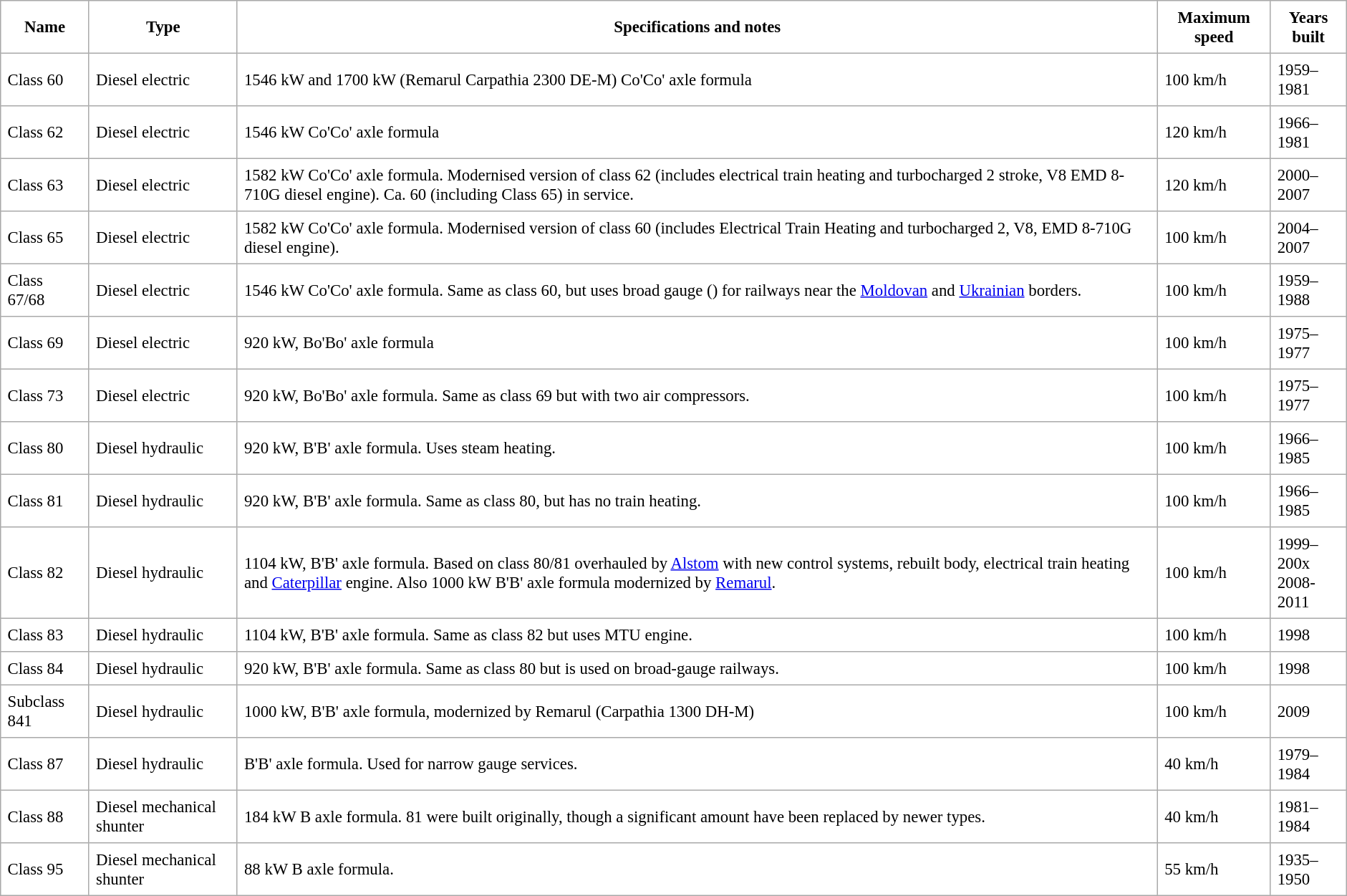<table border="1" class="toccolours" style="margin:auto; font-size:95%; border:1px #aaa solid; border-collapse:collapse; margin:10px 10px 10px 0; padding:0;" cellpadding="6">
<tr>
<th>Name</th>
<th>Type</th>
<th>Specifications and notes</th>
<th>Maximum speed</th>
<th>Years built</th>
</tr>
<tr>
<td>Class 60</td>
<td>Diesel electric</td>
<td>1546 kW and 1700 kW (Remarul Carpathia 2300 DE-M) Co'Co' axle formula</td>
<td>100 km/h</td>
<td>1959–1981</td>
</tr>
<tr>
<td>Class 62</td>
<td>Diesel electric</td>
<td>1546 kW Co'Co' axle formula</td>
<td>120 km/h</td>
<td>1966–1981</td>
</tr>
<tr>
<td>Class 63</td>
<td>Diesel electric</td>
<td>1582 kW Co'Co' axle formula. Modernised version of class 62 (includes electrical train heating and turbocharged 2 stroke, V8 EMD 8-710G diesel engine). Ca. 60 (including Class 65) in service.</td>
<td>120 km/h</td>
<td>2000–2007</td>
</tr>
<tr>
<td>Class 65</td>
<td>Diesel electric</td>
<td>1582 kW Co'Co' axle formula. Modernised version of class 60 (includes Electrical Train Heating and turbocharged 2, V8, EMD 8-710G diesel engine).</td>
<td>100 km/h</td>
<td>2004–2007</td>
</tr>
<tr>
<td>Class 67/68</td>
<td>Diesel electric</td>
<td>1546 kW Co'Co' axle formula. Same as class 60, but uses broad gauge () for railways near the <a href='#'>Moldovan</a> and <a href='#'>Ukrainian</a> borders.</td>
<td>100 km/h</td>
<td>1959–1988</td>
</tr>
<tr>
<td>Class 69</td>
<td>Diesel electric</td>
<td>920 kW, Bo'Bo' axle formula</td>
<td>100 km/h</td>
<td>1975–1977</td>
</tr>
<tr>
<td>Class 73</td>
<td>Diesel electric</td>
<td>920 kW, Bo'Bo' axle formula. Same as class 69 but with two air compressors.</td>
<td>100 km/h</td>
<td>1975–1977</td>
</tr>
<tr>
<td>Class 80</td>
<td>Diesel hydraulic</td>
<td>920 kW, B'B' axle formula. Uses steam heating.</td>
<td>100 km/h</td>
<td>1966–1985</td>
</tr>
<tr>
<td>Class 81</td>
<td>Diesel hydraulic</td>
<td>920 kW, B'B' axle formula. Same as class 80, but has no train heating.</td>
<td>100 km/h</td>
<td>1966–1985</td>
</tr>
<tr>
<td>Class 82</td>
<td>Diesel hydraulic</td>
<td>1104 kW, B'B' axle formula. Based on class 80/81 overhauled by <a href='#'>Alstom</a> with new control systems, rebuilt body, electrical train heating and <a href='#'>Caterpillar</a> engine. Also 1000 kW B'B' axle formula modernized by <a href='#'>Remarul</a>.</td>
<td>100 km/h</td>
<td>1999–200x<br>2008-2011</td>
</tr>
<tr>
<td>Class 83</td>
<td>Diesel hydraulic</td>
<td>1104 kW, B'B' axle formula. Same as class 82 but uses MTU engine.</td>
<td>100 km/h</td>
<td>1998</td>
</tr>
<tr>
<td>Class 84</td>
<td>Diesel hydraulic</td>
<td>920 kW, B'B' axle formula. Same as class 80 but is used on broad-gauge railways.</td>
<td>100 km/h</td>
<td>1998</td>
</tr>
<tr>
<td>Subclass 841</td>
<td>Diesel hydraulic</td>
<td>1000 kW, B'B' axle formula, modernized by Remarul (Carpathia 1300 DH-M)</td>
<td>100 km/h</td>
<td>2009</td>
</tr>
<tr>
<td>Class 87</td>
<td>Diesel hydraulic</td>
<td>B'B' axle formula. Used for narrow gauge services.</td>
<td>40 km/h</td>
<td>1979–1984</td>
</tr>
<tr>
<td>Class 88</td>
<td>Diesel mechanical shunter</td>
<td>184 kW B axle formula. 81 were built originally, though a significant amount have been replaced by newer types.</td>
<td>40 km/h</td>
<td>1981–1984</td>
</tr>
<tr>
<td>Class 95</td>
<td>Diesel mechanical shunter</td>
<td>88 kW B axle formula.</td>
<td>55 km/h</td>
<td>1935–1950</td>
</tr>
</table>
